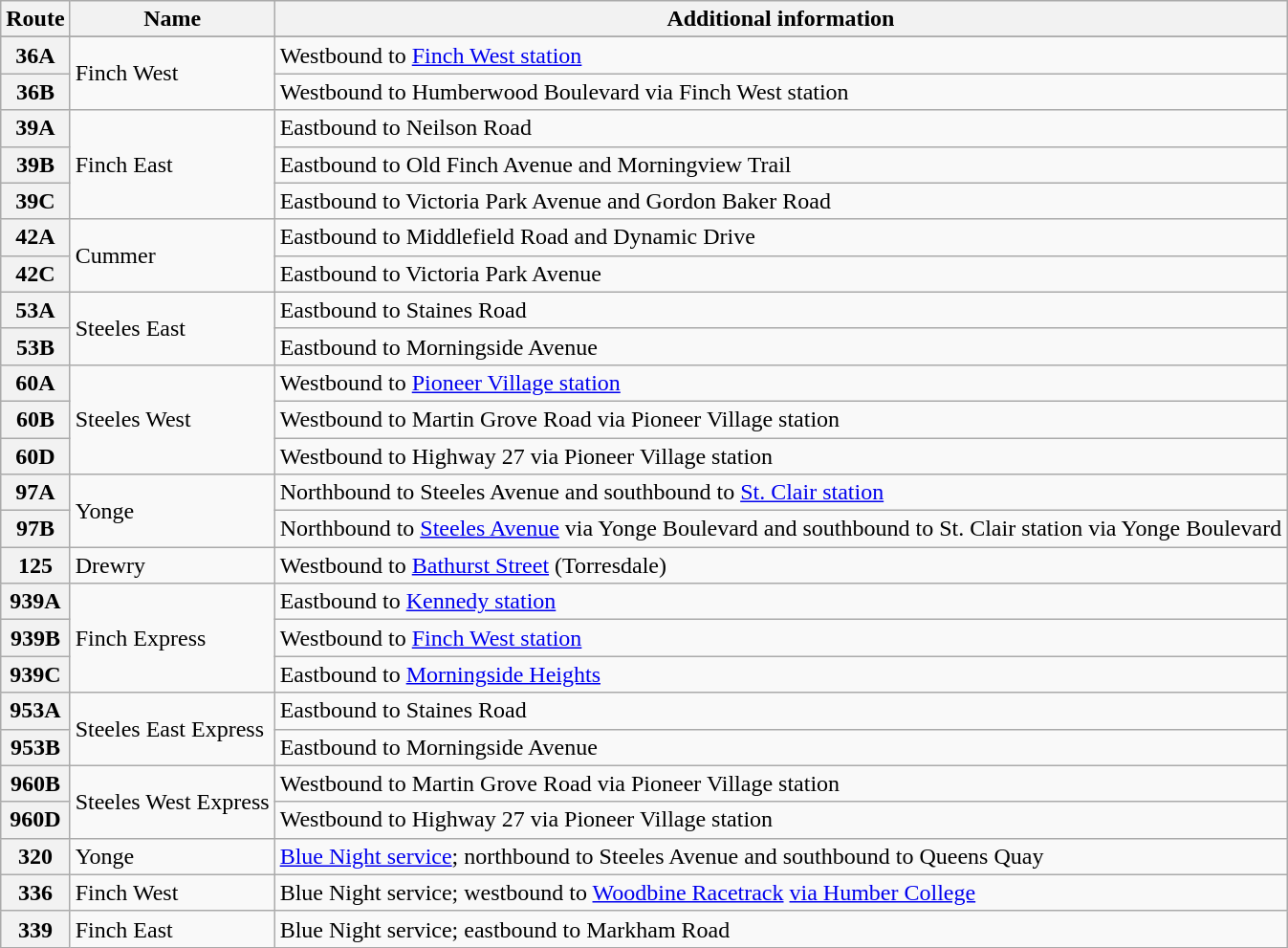<table class="wikitable">
<tr>
<th>Route</th>
<th>Name</th>
<th>Additional information</th>
</tr>
<tr>
</tr>
<tr>
<th>36A</th>
<td rowspan="2">Finch West</td>
<td>Westbound to <a href='#'>Finch West station</a></td>
</tr>
<tr>
<th>36B</th>
<td>Westbound to Humberwood Boulevard via Finch West station</td>
</tr>
<tr>
<th>39A</th>
<td rowspan="3">Finch East</td>
<td>Eastbound to Neilson Road</td>
</tr>
<tr>
<th>39B</th>
<td>Eastbound to Old Finch Avenue and Morningview Trail</td>
</tr>
<tr>
<th>39C</th>
<td>Eastbound to Victoria Park Avenue and Gordon Baker Road<br></td>
</tr>
<tr>
<th>42A</th>
<td rowspan="2">Cummer</td>
<td>Eastbound to Middlefield Road and Dynamic Drive</td>
</tr>
<tr>
<th>42C</th>
<td>Eastbound to Victoria Park Avenue<br></td>
</tr>
<tr>
<th>53A</th>
<td rowspan="2">Steeles East</td>
<td>Eastbound to Staines Road</td>
</tr>
<tr>
<th>53B</th>
<td>Eastbound to Morningside Avenue</td>
</tr>
<tr>
<th>60A</th>
<td rowspan="3">Steeles West</td>
<td>Westbound to <a href='#'>Pioneer Village station</a></td>
</tr>
<tr>
<th>60B</th>
<td>Westbound to Martin Grove Road via Pioneer Village station</td>
</tr>
<tr>
<th>60D</th>
<td>Westbound to Highway 27 via Pioneer Village station</td>
</tr>
<tr>
<th>97A</th>
<td rowspan="2">Yonge</td>
<td>Northbound to Steeles Avenue and southbound to <a href='#'>St. Clair station</a> <br></td>
</tr>
<tr>
<th>97B</th>
<td>Northbound to <a href='#'>Steeles Avenue</a> via Yonge Boulevard and southbound to St. Clair station via Yonge Boulevard<br></td>
</tr>
<tr>
<th>125</th>
<td>Drewry</td>
<td>Westbound to <a href='#'>Bathurst Street</a> (Torresdale)</td>
</tr>
<tr>
<th>939A</th>
<td rowspan="3">Finch Express</td>
<td>Eastbound to <a href='#'>Kennedy station</a></td>
</tr>
<tr>
<th>939B</th>
<td>Westbound to <a href='#'>Finch West station</a></td>
</tr>
<tr>
<th>939C</th>
<td>Eastbound to <a href='#'>Morningside Heights</a><br></td>
</tr>
<tr>
<th>953A</th>
<td rowspan="2">Steeles East Express</td>
<td>Eastbound to Staines Road</td>
</tr>
<tr>
<th>953B</th>
<td>Eastbound to Morningside Avenue<br></td>
</tr>
<tr>
<th>960B</th>
<td rowspan="2">Steeles West Express</td>
<td>Westbound to Martin Grove Road via Pioneer Village station</td>
</tr>
<tr>
<th>960D</th>
<td>Westbound to Highway 27 via Pioneer Village station</td>
</tr>
<tr>
<th>320</th>
<td>Yonge</td>
<td><a href='#'>Blue Night service</a>; northbound to Steeles Avenue and southbound to Queens Quay<br></td>
</tr>
<tr>
<th>336</th>
<td>Finch West</td>
<td>Blue Night service; westbound to <a href='#'>Woodbine Racetrack</a> <a href='#'>via Humber College</a><br></td>
</tr>
<tr>
<th>339</th>
<td>Finch East</td>
<td>Blue Night service; eastbound to Markham Road<br></td>
</tr>
</table>
